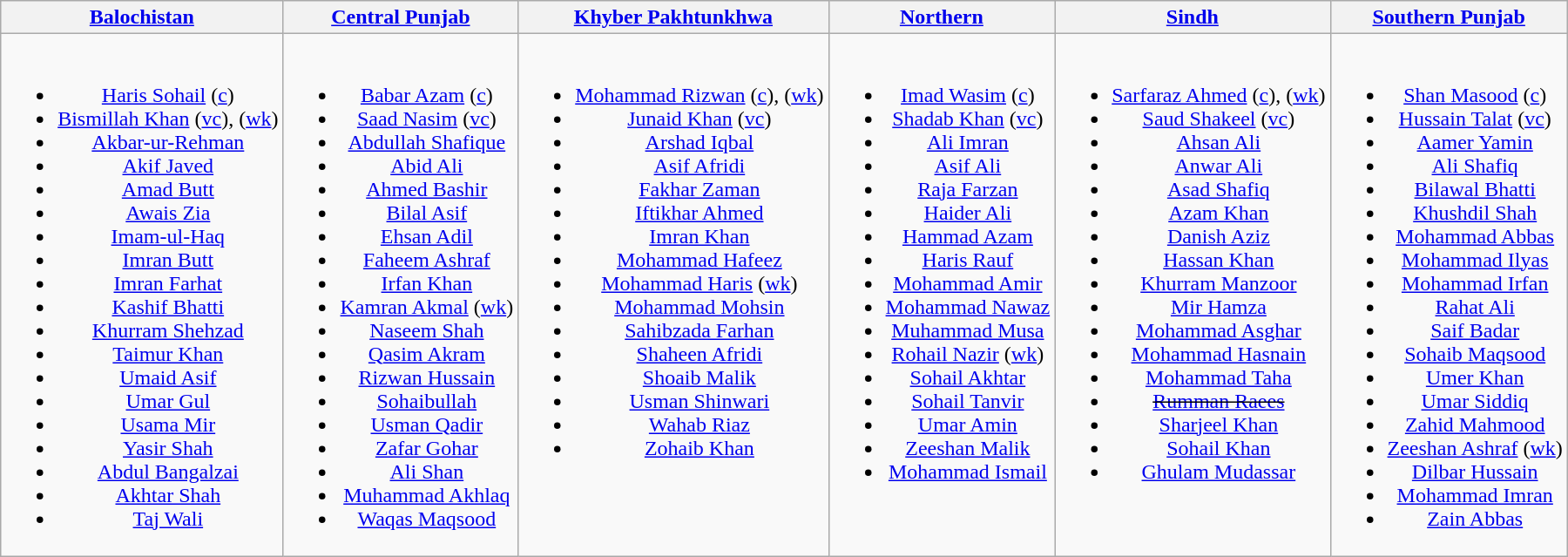<table class="wikitable" style="text-align:center; margin:auto">
<tr>
<th><a href='#'>Balochistan</a></th>
<th><a href='#'>Central Punjab</a></th>
<th><a href='#'>Khyber Pakhtunkhwa</a></th>
<th><a href='#'>Northern</a></th>
<th><a href='#'>Sindh</a></th>
<th><a href='#'>Southern Punjab</a></th>
</tr>
<tr style="vertical-align:top">
<td><br><ul><li><a href='#'>Haris Sohail</a> (<a href='#'>c</a>)</li><li><a href='#'>Bismillah Khan</a> (<a href='#'>vc</a>), (<a href='#'>wk</a>)</li><li><a href='#'>Akbar-ur-Rehman</a></li><li><a href='#'>Akif Javed</a></li><li><a href='#'>Amad Butt</a></li><li><a href='#'>Awais Zia</a></li><li><a href='#'>Imam-ul-Haq</a></li><li><a href='#'>Imran Butt</a></li><li><a href='#'>Imran Farhat</a></li><li><a href='#'>Kashif Bhatti</a></li><li><a href='#'>Khurram Shehzad</a></li><li><a href='#'>Taimur Khan</a></li><li><a href='#'>Umaid Asif</a></li><li><a href='#'>Umar Gul</a></li><li><a href='#'>Usama Mir</a></li><li><a href='#'>Yasir Shah</a></li><li><a href='#'>Abdul Bangalzai</a></li><li><a href='#'>Akhtar Shah</a></li><li><a href='#'>Taj Wali</a></li></ul></td>
<td><br><ul><li><a href='#'>Babar Azam</a> (<a href='#'>c</a>)</li><li><a href='#'>Saad Nasim</a> (<a href='#'>vc</a>)</li><li><a href='#'>Abdullah Shafique</a></li><li><a href='#'>Abid Ali</a></li><li><a href='#'>Ahmed Bashir</a></li><li><a href='#'>Bilal Asif</a></li><li><a href='#'>Ehsan Adil</a></li><li><a href='#'>Faheem Ashraf</a></li><li><a href='#'>Irfan Khan</a></li><li><a href='#'>Kamran Akmal</a> (<a href='#'>wk</a>)</li><li><a href='#'>Naseem Shah</a></li><li><a href='#'>Qasim Akram</a></li><li><a href='#'>Rizwan Hussain</a></li><li><a href='#'>Sohaibullah</a></li><li><a href='#'>Usman Qadir</a></li><li><a href='#'>Zafar Gohar</a></li><li><a href='#'>Ali Shan</a></li><li><a href='#'>Muhammad Akhlaq</a></li><li><a href='#'>Waqas Maqsood</a></li></ul></td>
<td><br><ul><li><a href='#'>Mohammad Rizwan</a> (<a href='#'>c</a>), (<a href='#'>wk</a>)</li><li><a href='#'>Junaid Khan</a> (<a href='#'>vc</a>)</li><li><a href='#'>Arshad Iqbal</a></li><li><a href='#'>Asif Afridi</a></li><li><a href='#'>Fakhar Zaman</a></li><li><a href='#'>Iftikhar Ahmed</a></li><li><a href='#'>Imran Khan</a></li><li><a href='#'>Mohammad Hafeez</a></li><li><a href='#'>Mohammad Haris</a> (<a href='#'>wk</a>)</li><li><a href='#'>Mohammad Mohsin</a></li><li><a href='#'>Sahibzada Farhan</a></li><li><a href='#'>Shaheen Afridi</a></li><li><a href='#'>Shoaib Malik</a></li><li><a href='#'>Usman Shinwari</a></li><li><a href='#'>Wahab Riaz</a></li><li><a href='#'>Zohaib Khan</a></li></ul></td>
<td><br><ul><li><a href='#'>Imad Wasim</a> (<a href='#'>c</a>)</li><li><a href='#'>Shadab Khan</a> (<a href='#'>vc</a>)</li><li><a href='#'>Ali Imran</a></li><li><a href='#'>Asif Ali</a></li><li><a href='#'>Raja Farzan</a></li><li><a href='#'>Haider Ali</a></li><li><a href='#'>Hammad Azam</a></li><li><a href='#'>Haris Rauf</a></li><li><a href='#'>Mohammad Amir</a></li><li><a href='#'>Mohammad Nawaz</a></li><li><a href='#'>Muhammad Musa</a></li><li><a href='#'>Rohail Nazir</a> (<a href='#'>wk</a>)</li><li><a href='#'>Sohail Akhtar</a></li><li><a href='#'>Sohail Tanvir</a></li><li><a href='#'>Umar Amin</a></li><li><a href='#'>Zeeshan Malik</a></li><li><a href='#'>Mohammad Ismail</a></li></ul></td>
<td><br><ul><li><a href='#'>Sarfaraz Ahmed</a> (<a href='#'>c</a>), (<a href='#'>wk</a>)</li><li><a href='#'>Saud Shakeel</a> (<a href='#'>vc</a>)</li><li><a href='#'>Ahsan Ali</a></li><li><a href='#'>Anwar Ali</a></li><li><a href='#'>Asad Shafiq</a></li><li><a href='#'>Azam Khan</a></li><li><a href='#'>Danish Aziz</a></li><li><a href='#'>Hassan Khan</a></li><li><a href='#'>Khurram Manzoor</a></li><li><a href='#'>Mir Hamza</a></li><li><a href='#'>Mohammad Asghar</a></li><li><a href='#'>Mohammad Hasnain</a></li><li><a href='#'>Mohammad Taha</a></li><li><s><a href='#'>Rumman Raees</a></s></li><li><a href='#'>Sharjeel Khan</a></li><li><a href='#'>Sohail Khan</a></li><li><a href='#'>Ghulam Mudassar</a></li></ul></td>
<td><br><ul><li><a href='#'>Shan Masood</a> (<a href='#'>c</a>)</li><li><a href='#'>Hussain Talat</a> (<a href='#'>vc</a>)</li><li><a href='#'>Aamer Yamin</a></li><li><a href='#'>Ali Shafiq</a></li><li><a href='#'>Bilawal Bhatti</a></li><li><a href='#'>Khushdil Shah</a></li><li><a href='#'>Mohammad Abbas</a></li><li><a href='#'>Mohammad Ilyas</a></li><li><a href='#'>Mohammad Irfan</a></li><li><a href='#'>Rahat Ali</a></li><li><a href='#'>Saif Badar</a></li><li><a href='#'>Sohaib Maqsood</a></li><li><a href='#'>Umer Khan</a></li><li><a href='#'>Umar Siddiq</a></li><li><a href='#'>Zahid Mahmood</a></li><li><a href='#'>Zeeshan Ashraf</a> (<a href='#'>wk</a>)</li><li><a href='#'>Dilbar Hussain</a></li><li><a href='#'>Mohammad Imran</a></li><li><a href='#'>Zain Abbas</a></li></ul></td>
</tr>
</table>
